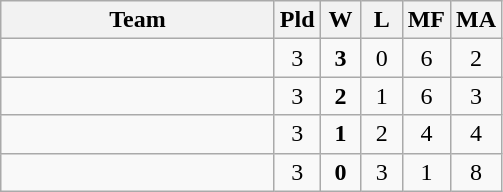<table class=wikitable style="text-align:center">
<tr>
<th width=175>Team</th>
<th width=20>Pld</th>
<th width=20>W</th>
<th width=20>L</th>
<th width=20>MF</th>
<th width=20>MA</th>
</tr>
<tr>
<td style="text-align:left"></td>
<td>3</td>
<td><strong>3</strong></td>
<td>0</td>
<td>6</td>
<td>2</td>
</tr>
<tr>
<td style="text-align:left"></td>
<td>3</td>
<td><strong>2</strong></td>
<td>1</td>
<td>6</td>
<td>3</td>
</tr>
<tr -bgcolor=ffcccc>
<td style="text-align:left"></td>
<td>3</td>
<td><strong>1</strong></td>
<td>2</td>
<td>4</td>
<td>4</td>
</tr>
<tr -bgcolor=ffcccc>
<td style="text-align:left"></td>
<td>3</td>
<td><strong>0</strong></td>
<td>3</td>
<td>1</td>
<td>8</td>
</tr>
</table>
